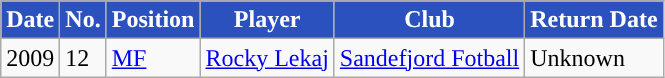<table class="wikitable">
<tr>
<th style="background:#2B51BE; color:#FFFFFF; ">Date</th>
<th style="background:#2B51BE; color:#FFFFFF; ">No.</th>
<th style="background:#2B51BE; color:#FFFFFF; ">Position</th>
<th style="background:#2B51BE; color:#FFFFFF; ">Player</th>
<th style="background:#2B51BE; color:#FFFFFF; ">Club</th>
<th style="background:#2B51BE; color:#FFFFFF; ">Return Date</th>
</tr>
<tr>
<td>2009</td>
<td>12</td>
<td><a href='#'>MF</a></td>
<td><a href='#'>Rocky Lekaj</a></td>
<td><a href='#'>Sandefjord Fotball</a></td>
<td> Unknown</td>
</tr>
</table>
